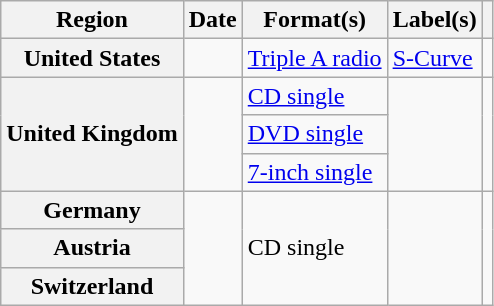<table class="wikitable plainrowheaders">
<tr>
<th scope="col">Region</th>
<th scope="col">Date</th>
<th scope="col">Format(s)</th>
<th scope="col">Label(s)</th>
<th scope="col"></th>
</tr>
<tr>
<th scope="row">United States</th>
<td></td>
<td><a href='#'>Triple A radio</a></td>
<td><a href='#'>S-Curve</a></td>
<td></td>
</tr>
<tr>
<th scope="row" rowspan="3">United Kingdom</th>
<td rowspan="3"></td>
<td><a href='#'>CD single</a></td>
<td rowspan="3"></td>
<td rowspan="3"></td>
</tr>
<tr>
<td><a href='#'>DVD single</a></td>
</tr>
<tr>
<td><a href='#'>7-inch single</a></td>
</tr>
<tr>
<th scope="row">Germany</th>
<td rowspan="3"></td>
<td rowspan="3">CD single</td>
<td rowspan="3"></td>
<td rowspan="3"></td>
</tr>
<tr>
<th scope="row">Austria</th>
</tr>
<tr>
<th scope="row">Switzerland</th>
</tr>
</table>
